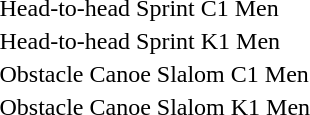<table>
<tr>
<td>Head-to-head Sprint C1 Men<br></td>
<td></td>
<td></td>
<td></td>
</tr>
<tr>
<td>Head-to-head Sprint K1 Men<br></td>
<td></td>
<td></td>
<td></td>
</tr>
<tr>
<td>Obstacle Canoe Slalom C1 Men<br></td>
<td></td>
<td></td>
<td></td>
</tr>
<tr>
<td>Obstacle Canoe Slalom K1 Men<br></td>
<td></td>
<td></td>
<td></td>
</tr>
</table>
